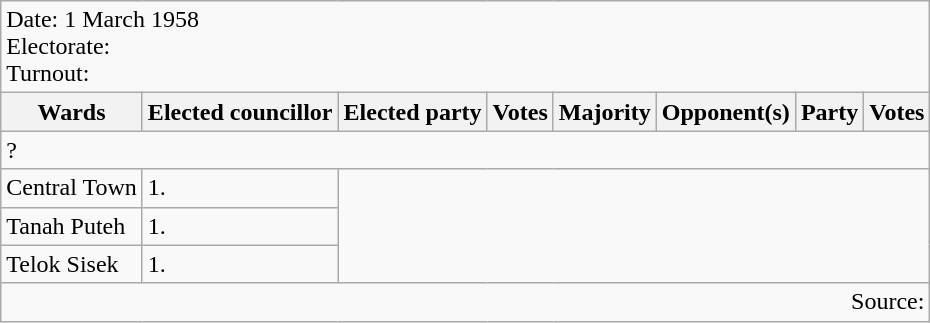<table class=wikitable>
<tr>
<td colspan=8>Date: 1 March 1958<br>Electorate: <br>Turnout:</td>
</tr>
<tr>
<th>Wards</th>
<th>Elected councillor</th>
<th>Elected party</th>
<th>Votes</th>
<th>Majority</th>
<th>Opponent(s)</th>
<th>Party</th>
<th>Votes</th>
</tr>
<tr>
<td colspan=8>? </td>
</tr>
<tr>
<td>Central Town</td>
<td>1.</td>
</tr>
<tr>
<td>Tanah Puteh</td>
<td>1.</td>
</tr>
<tr>
<td>Telok Sisek</td>
<td>1.</td>
</tr>
<tr>
<td colspan="8" style="text-align:right;">Source: </td>
</tr>
</table>
